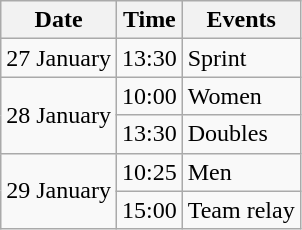<table class="wikitable" border="1">
<tr>
<th>Date</th>
<th>Time</th>
<th>Events</th>
</tr>
<tr>
<td>27 January</td>
<td>13:30</td>
<td>Sprint</td>
</tr>
<tr>
<td rowspan=2>28 January</td>
<td>10:00</td>
<td>Women</td>
</tr>
<tr>
<td>13:30</td>
<td>Doubles</td>
</tr>
<tr>
<td rowspan=2>29 January</td>
<td>10:25</td>
<td>Men</td>
</tr>
<tr>
<td>15:00</td>
<td>Team relay</td>
</tr>
</table>
